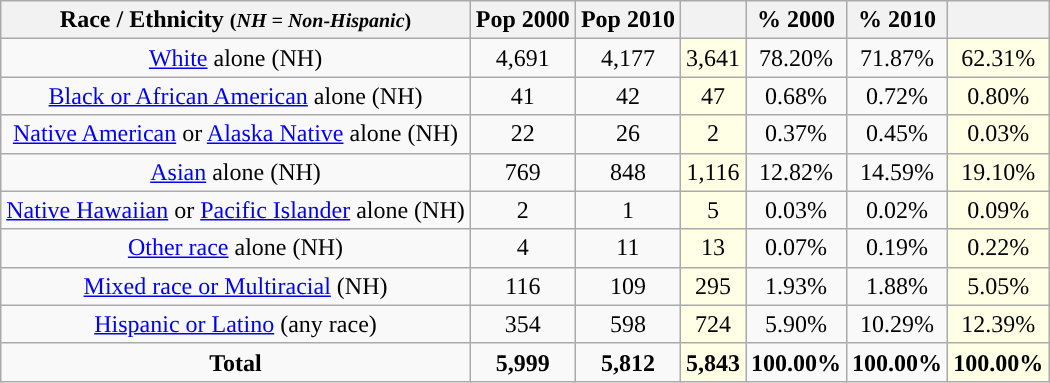<table class="wikitable" style="text-align:center;">
<tr>
<th>Race / Ethnicity <small>(<em>NH = Non-Hispanic</em>)</small></th>
<th>Pop 2000</th>
<th>Pop 2010</th>
<th></th>
<th>% 2000</th>
<th>% 2010</th>
<th></th>
</tr>
<tr>
<td><a href='#'>White</a> alone (NH)</td>
<td>4,691</td>
<td>4,177</td>
<td style='background: #ffffe6;'>3,641</td>
<td>78.20%</td>
<td>71.87%</td>
<td style='background: #ffffe6;'>62.31%</td>
</tr>
<tr>
<td><a href='#'>Black or African American</a> alone (NH)</td>
<td>41</td>
<td>42</td>
<td style='background: #ffffe6;'>47</td>
<td>0.68%</td>
<td>0.72%</td>
<td style='background: #ffffe6;'>0.80%</td>
</tr>
<tr>
<td><a href='#'>Native American</a> or <a href='#'>Alaska Native</a> alone (NH)</td>
<td>22</td>
<td>26</td>
<td style='background: #ffffe6;'>2</td>
<td>0.37%</td>
<td>0.45%</td>
<td style='background: #ffffe6;'>0.03%</td>
</tr>
<tr>
<td><a href='#'>Asian</a> alone (NH)</td>
<td>769</td>
<td>848</td>
<td style='background: #ffffe6;'>1,116</td>
<td>12.82%</td>
<td>14.59%</td>
<td style='background: #ffffe6;'>19.10%</td>
</tr>
<tr>
<td><a href='#'>Native Hawaiian</a> or <a href='#'>Pacific Islander</a> alone (NH)</td>
<td>2</td>
<td>1</td>
<td style='background: #ffffe6;'>5</td>
<td>0.03%</td>
<td>0.02%</td>
<td style='background: #ffffe6;'>0.09%</td>
</tr>
<tr>
<td><a href='#'>Other race</a> alone (NH)</td>
<td>4</td>
<td>11</td>
<td style='background: #ffffe6;'>13</td>
<td>0.07%</td>
<td>0.19%</td>
<td style='background: #ffffe6;'>0.22%</td>
</tr>
<tr>
<td><a href='#'>Mixed race or Multiracial</a> (NH)</td>
<td>116</td>
<td>109</td>
<td style='background: #ffffe6;'>295</td>
<td>1.93%</td>
<td>1.88%</td>
<td style='background: #ffffe6;'>5.05%</td>
</tr>
<tr>
<td><a href='#'>Hispanic or Latino</a> (any race)</td>
<td>354</td>
<td>598</td>
<td style='background: #ffffe6;'>724</td>
<td>5.90%</td>
<td>10.29%</td>
<td style='background: #ffffe6;'>12.39%</td>
</tr>
<tr>
<td><strong>Total</strong></td>
<td><strong>5,999</strong></td>
<td><strong>5,812</strong></td>
<td style='background: #ffffe6;'><strong>5,843</strong></td>
<td><strong>100.00%</strong></td>
<td><strong>100.00%</strong></td>
<td style='background: #ffffe6;'><strong>100.00%</strong></td>
</tr>
</table>
